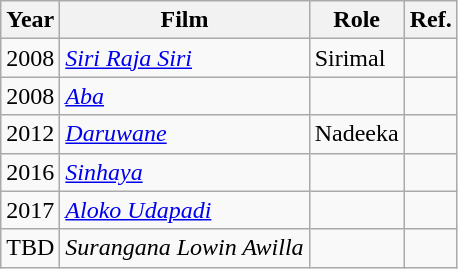<table class="wikitable">
<tr>
<th>Year</th>
<th>Film</th>
<th>Role</th>
<th>Ref.</th>
</tr>
<tr>
<td>2008</td>
<td><em><a href='#'>Siri Raja Siri</a></em></td>
<td>Sirimal</td>
<td></td>
</tr>
<tr>
<td>2008</td>
<td><em><a href='#'>Aba</a></em></td>
<td></td>
<td></td>
</tr>
<tr>
<td>2012</td>
<td><em><a href='#'>Daruwane</a></em></td>
<td>Nadeeka</td>
<td></td>
</tr>
<tr>
<td>2016</td>
<td><em><a href='#'>Sinhaya</a></em></td>
<td></td>
<td></td>
</tr>
<tr>
<td>2017</td>
<td><em><a href='#'>Aloko Udapadi</a></em></td>
<td></td>
<td></td>
</tr>
<tr>
<td>TBD</td>
<td><em>Surangana Lowin Awilla</em></td>
<td></td>
<td></td>
</tr>
</table>
